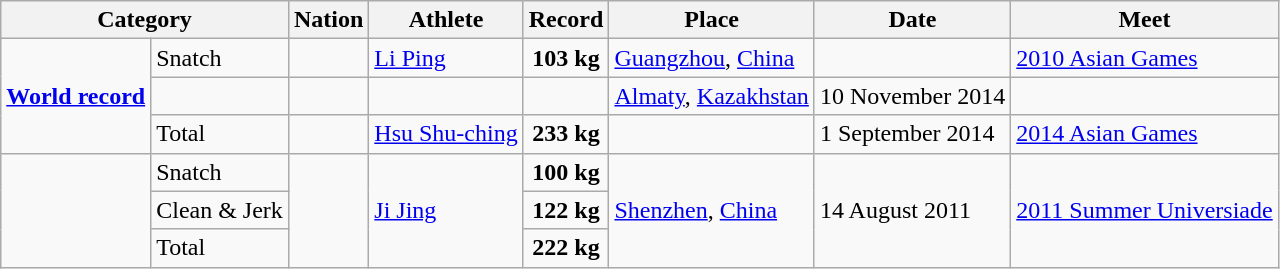<table class="wikitable" style="text-align:center;">
<tr>
<th colspan="2">Category</th>
<th>Nation</th>
<th>Athlete</th>
<th>Record</th>
<th>Place</th>
<th>Date</th>
<th>Meet</th>
</tr>
<tr>
<td rowspan="3"><strong><a href='#'>World record</a></strong></td>
<td align="left">Snatch</td>
<td align="left"></td>
<td align="left"><a href='#'>Li Ping</a></td>
<td><strong>103 kg</strong></td>
<td align="left"><a href='#'>Guangzhou</a>, <a href='#'>China</a></td>
<td align="left"></td>
<td align="left"><a href='#'>2010 Asian Games</a></td>
</tr>
<tr>
<td align="left"></td>
<td align="left"></td>
<td align="left"></td>
<td><strong></strong></td>
<td align="left"><a href='#'>Almaty</a>, <a href='#'>Kazakhstan</a></td>
<td align="left">10 November 2014</td>
<td align="left"></td>
</tr>
<tr>
<td align="left">Total</td>
<td align="left"></td>
<td align="left"><a href='#'>Hsu Shu-ching</a></td>
<td><strong>233 kg</strong></td>
<td align="left"></td>
<td align="left">1 September 2014</td>
<td align="left"><a href='#'>2014 Asian Games</a></td>
</tr>
<tr>
<td rowspan="3"><strong></strong></td>
<td align="left">Snatch</td>
<td align="left" rowspan="3"></td>
<td align="left" rowspan="3"><a href='#'>Ji Jing</a></td>
<td><strong>100 kg</strong></td>
<td align="left" rowspan="3"><a href='#'>Shenzhen</a>, <a href='#'>China</a></td>
<td align="left" rowspan="3">14 August 2011</td>
<td align="left" rowspan="3"><a href='#'>2011 Summer Universiade</a></td>
</tr>
<tr>
<td align="left">Clean & Jerk</td>
<td><strong>122 kg</strong></td>
</tr>
<tr>
<td align="left">Total</td>
<td><strong>222 kg</strong></td>
</tr>
</table>
